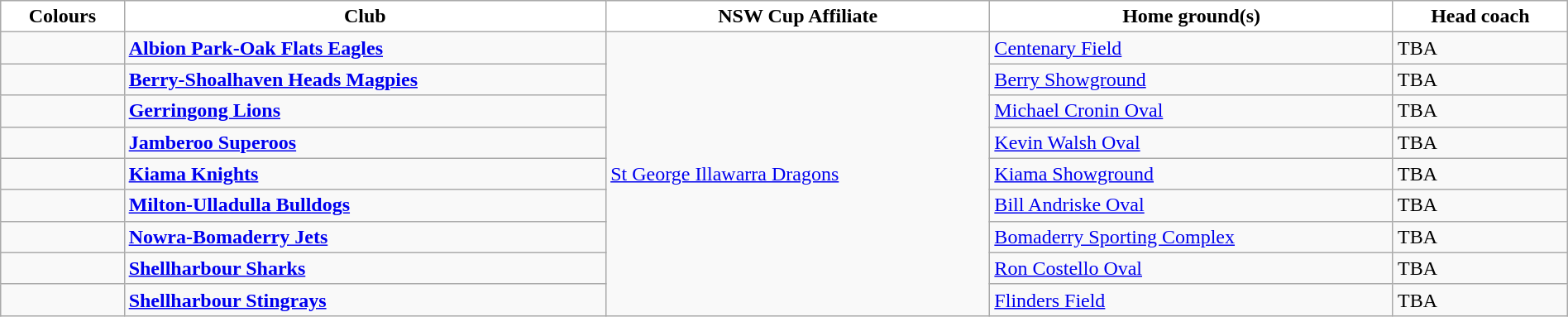<table class="wikitable" style="width:100%; ">
<tr>
<th style="background:white">Colours</th>
<th style="background:white">Club</th>
<th style="background:white">NSW Cup Affiliate</th>
<th style="background:white">Home ground(s)</th>
<th style="background:white">Head coach</th>
</tr>
<tr>
<td></td>
<td><strong><a href='#'>Albion Park-Oak Flats Eagles</a></strong></td>
<td rowspan="9"> <a href='#'>St George Illawarra Dragons</a></td>
<td><a href='#'>Centenary Field</a></td>
<td>TBA</td>
</tr>
<tr>
<td></td>
<td><strong><a href='#'>Berry-Shoalhaven Heads Magpies</a></strong></td>
<td><a href='#'>Berry Showground</a></td>
<td>TBA</td>
</tr>
<tr>
<td></td>
<td><strong><a href='#'>Gerringong Lions</a></strong></td>
<td><a href='#'>Michael Cronin Oval</a></td>
<td>TBA</td>
</tr>
<tr>
<td></td>
<td><strong><a href='#'>Jamberoo Superoos</a></strong></td>
<td><a href='#'>Kevin Walsh Oval</a></td>
<td>TBA</td>
</tr>
<tr>
<td></td>
<td><strong><a href='#'>Kiama Knights</a></strong></td>
<td><a href='#'>Kiama Showground</a></td>
<td>TBA</td>
</tr>
<tr>
<td></td>
<td><strong><a href='#'>Milton-Ulladulla Bulldogs</a></strong></td>
<td><a href='#'>Bill Andriske Oval</a></td>
<td>TBA</td>
</tr>
<tr>
<td></td>
<td><strong><a href='#'>Nowra-Bomaderry Jets</a></strong></td>
<td><a href='#'>Bomaderry Sporting Complex</a></td>
<td>TBA</td>
</tr>
<tr>
<td></td>
<td><strong><a href='#'>Shellharbour Sharks</a></strong></td>
<td><a href='#'>Ron Costello Oval</a></td>
<td>TBA</td>
</tr>
<tr>
<td></td>
<td><strong><a href='#'>Shellharbour Stingrays</a></strong></td>
<td><a href='#'>Flinders Field</a></td>
<td>TBA</td>
</tr>
</table>
